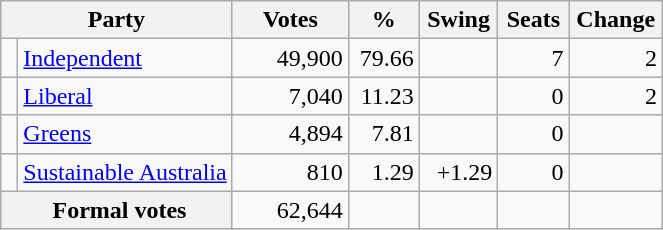<table class="wikitable" style="text-align:right; margin-bottom:0">
<tr>
<th style="width:10px" colspan=3>Party</th>
<th style="width:70px;">Votes</th>
<th style="width:40px;">%</th>
<th style="width:40px;">Swing</th>
<th style="width:40px;">Seats</th>
<th style="width:40px;">Change</th>
</tr>
<tr>
<td> </td>
<td style="text-align:left;" colspan="2"><a href='#'>Independent</a></td>
<td style="width:70px;">49,900</td>
<td style="width:40px;">79.66</td>
<td style="width:45px;"></td>
<td style="width:40px;">7</td>
<td style="width:55px;"> 2</td>
</tr>
<tr>
<td> </td>
<td style="text-align:left;" colspan="2"><a href='#'>Liberal</a></td>
<td style="width:70px;">7,040</td>
<td style="width:40px;">11.23</td>
<td style="width:45px;"></td>
<td style="width:40px;">0</td>
<td style="width:55px;"> 2</td>
</tr>
<tr>
<td> </td>
<td style="text-align:left;" colspan="2"><a href='#'>Greens</a></td>
<td style="width:70px;">4,894</td>
<td style="width:40px;">7.81</td>
<td style="width:45px;"></td>
<td style="width:40px;">0</td>
<td style="width:55px;"></td>
</tr>
<tr>
<td> </td>
<td style="text-align:left;" colspan="2"><a href='#'>Sustainable Australia</a></td>
<td style="width:70px;">810</td>
<td style="width:40px;">1.29</td>
<td style="width:45px;">+1.29</td>
<td style="width:40px;">0</td>
<td style="width:55px;"></td>
</tr>
<tr>
<th colspan="3" rowspan="1"> Formal votes</th>
<td>62,644</td>
<td></td>
<td></td>
<td></td>
<td></td>
</tr>
</table>
